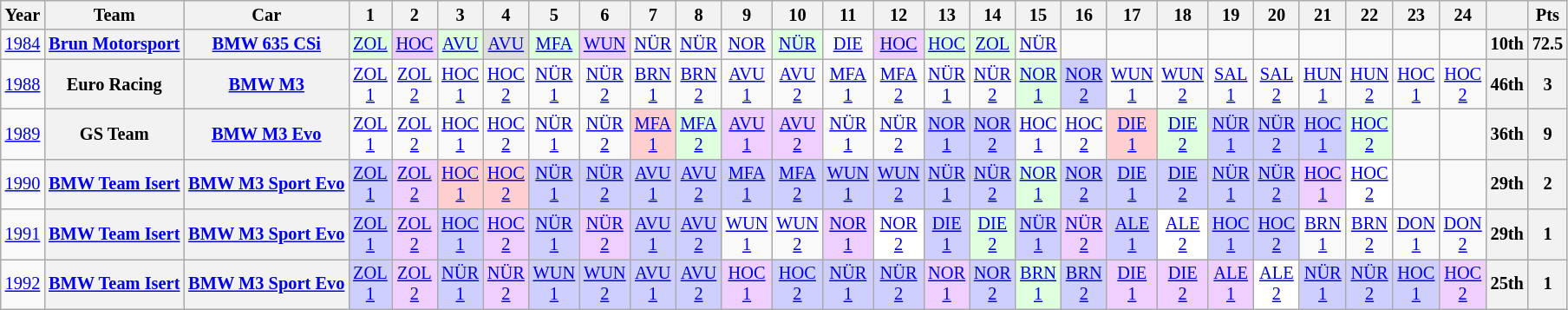<table class="wikitable" border="1" style="text-align:center; font-size:85%;">
<tr>
<th>Year</th>
<th>Team</th>
<th>Car</th>
<th>1</th>
<th>2</th>
<th>3</th>
<th>4</th>
<th>5</th>
<th>6</th>
<th>7</th>
<th>8</th>
<th>9</th>
<th>10</th>
<th>11</th>
<th>12</th>
<th>13</th>
<th>14</th>
<th>15</th>
<th>16</th>
<th>17</th>
<th>18</th>
<th>19</th>
<th>20</th>
<th>21</th>
<th>22</th>
<th>23</th>
<th>24</th>
<th></th>
<th>Pts</th>
</tr>
<tr>
<td><a href='#'>1984</a></td>
<th><a href='#'>Brun Motorsport</a></th>
<th><a href='#'>BMW 635 CSi</a></th>
<td style="background:#DFFFDF;"><a href='#'>ZOL</a><br></td>
<td style="background:#EFCFFF;"><a href='#'>HOC</a><br></td>
<td style="background:#DFFFDF;"><a href='#'>AVU</a><br></td>
<td style="background:#DFDFDF;"><a href='#'>AVU</a><br></td>
<td style="background:#DFFFDF;"><a href='#'>MFA</a><br></td>
<td style="background:#EFCFFF;"><a href='#'>WUN</a><br></td>
<td><a href='#'>NÜR</a></td>
<td><a href='#'>NÜR</a></td>
<td><a href='#'>NOR</a></td>
<td style="background:#DFFFDF;"><a href='#'>NÜR</a><br></td>
<td><a href='#'>DIE</a></td>
<td style="background:#EFCFFF;"><a href='#'>HOC</a><br></td>
<td style="background:#DFFFDF;"><a href='#'>HOC</a><br></td>
<td style="background:#DFFFDF;"><a href='#'>ZOL</a><br></td>
<td><a href='#'>NÜR</a></td>
<td></td>
<td></td>
<td></td>
<td></td>
<td></td>
<td></td>
<td></td>
<td></td>
<td></td>
<th>10th</th>
<th>72.5</th>
</tr>
<tr>
<td><a href='#'>1988</a></td>
<th>Euro Racing</th>
<th><a href='#'>BMW M3</a></th>
<td><a href='#'>ZOL<br>1</a></td>
<td><a href='#'>ZOL<br>2</a></td>
<td><a href='#'>HOC<br>1</a></td>
<td><a href='#'>HOC<br>2</a></td>
<td><a href='#'>NÜR<br>1</a></td>
<td><a href='#'>NÜR<br>2</a></td>
<td><a href='#'>BRN<br>1</a></td>
<td><a href='#'>BRN<br>2</a></td>
<td><a href='#'>AVU<br>1</a></td>
<td><a href='#'>AVU<br>2</a></td>
<td><a href='#'>MFA<br>1</a></td>
<td><a href='#'>MFA<br>2</a></td>
<td><a href='#'>NÜR<br>1</a></td>
<td><a href='#'>NÜR<br>2</a></td>
<td style="background:#DFFFDF;"><a href='#'>NOR<br>1</a><br></td>
<td style="background:#CFCFFF;"><a href='#'>NOR<br>2</a><br></td>
<td><a href='#'>WUN<br>1</a></td>
<td><a href='#'>WUN<br>2</a></td>
<td><a href='#'>SAL<br>1</a></td>
<td><a href='#'>SAL<br>2</a></td>
<td><a href='#'>HUN<br>1</a></td>
<td><a href='#'>HUN<br>2</a></td>
<td><a href='#'>HOC<br>1</a></td>
<td><a href='#'>HOC<br>2</a></td>
<th>46th</th>
<th>3</th>
</tr>
<tr>
<td><a href='#'>1989</a></td>
<th>GS Team</th>
<th><a href='#'>BMW M3 Evo</a></th>
<td><a href='#'>ZOL<br>1</a></td>
<td><a href='#'>ZOL<br>2</a></td>
<td><a href='#'>HOC<br>1</a></td>
<td><a href='#'>HOC<br>2</a></td>
<td><a href='#'>NÜR<br>1</a></td>
<td><a href='#'>NÜR<br>2</a></td>
<td style="background:#FFCFCF;"><a href='#'>MFA<br>1</a><br></td>
<td style="background:#DFFFDF;"><a href='#'>MFA<br>2</a><br></td>
<td style="background:#EFCFFF;"><a href='#'>AVU<br>1</a><br></td>
<td style="background:#EFCFFF;"><a href='#'>AVU<br>2</a><br></td>
<td><a href='#'>NÜR<br>1</a></td>
<td><a href='#'>NÜR<br>2</a></td>
<td style="background:#CFCFFF;"><a href='#'>NOR<br>1</a><br></td>
<td style="background:#CFCFFF;"><a href='#'>NOR<br>2</a><br></td>
<td><a href='#'>HOC<br>1</a></td>
<td><a href='#'>HOC<br>2</a></td>
<td style="background:#FFCFCF;"><a href='#'>DIE<br>1</a><br></td>
<td style="background:#DFFFDF;"><a href='#'>DIE<br>2</a><br></td>
<td style="background:#CFCFFF;"><a href='#'>NÜR<br>1</a><br></td>
<td style="background:#CFCFFF;"><a href='#'>NÜR<br>2</a><br></td>
<td style="background:#CFCFFF;"><a href='#'>HOC<br>1</a><br></td>
<td style="background:#DFFFDF;"><a href='#'>HOC<br>2</a><br></td>
<td></td>
<td></td>
<th>36th</th>
<th>9</th>
</tr>
<tr>
<td><a href='#'>1990</a></td>
<th><a href='#'>BMW Team Isert</a></th>
<th><a href='#'>BMW M3 Sport Evo</a></th>
<td style="background:#CFCFFF;"><a href='#'>ZOL<br>1</a><br></td>
<td style="background:#EFCFFF;"><a href='#'>ZOL<br>2</a><br></td>
<td style="background:#FFCFCF;"><a href='#'>HOC<br>1</a><br></td>
<td style="background:#FFCFCF;"><a href='#'>HOC<br>2</a><br></td>
<td style="background:#CFCFFF;"><a href='#'>NÜR<br>1</a><br></td>
<td style="background:#CFCFFF;"><a href='#'>NÜR<br>2</a><br></td>
<td style="background:#CFCFFF;"><a href='#'>AVU<br>1</a><br></td>
<td style="background:#CFCFFF;"><a href='#'>AVU<br>2</a><br></td>
<td style="background:#CFCFFF;"><a href='#'>MFA<br>1</a><br></td>
<td style="background:#CFCFFF;"><a href='#'>MFA<br>2</a><br></td>
<td style="background:#CFCFFF;"><a href='#'>WUN<br>1</a><br></td>
<td style="background:#CFCFFF;"><a href='#'>WUN<br>2</a><br></td>
<td style="background:#CFCFFF;"><a href='#'>NÜR<br>1</a><br></td>
<td style="background:#CFCFFF;"><a href='#'>NÜR<br>2</a><br></td>
<td style="background:#DFFFDF;"><a href='#'>NOR<br>1</a><br></td>
<td style="background:#CFCFFF;"><a href='#'>NOR<br>2</a><br></td>
<td style="background:#CFCFFF;"><a href='#'>DIE<br>1</a><br></td>
<td style="background:#CFCFFF;"><a href='#'>DIE<br>2</a><br></td>
<td style="background:#CFCFFF;"><a href='#'>NÜR<br>1</a><br></td>
<td style="background:#CFCFFF;"><a href='#'>NÜR<br>2</a><br></td>
<td style="background:#EFCFFF;"><a href='#'>HOC<br>1</a><br></td>
<td style="background:#FFFFFF;"><a href='#'>HOC<br>2</a><br></td>
<td></td>
<td></td>
<th>29th</th>
<th>2</th>
</tr>
<tr>
<td><a href='#'>1991</a></td>
<th><a href='#'>BMW Team Isert</a></th>
<th><a href='#'>BMW M3 Sport Evo</a></th>
<td style="background:#CFCFFF;"><a href='#'>ZOL<br>1</a><br></td>
<td style="background:#EFCFFF;"><a href='#'>ZOL<br>2</a><br></td>
<td style="background:#CFCFFF;"><a href='#'>HOC<br>1</a><br></td>
<td style="background:#EFCFFF;"><a href='#'>HOC<br>2</a><br></td>
<td style="background:#CFCFFF;"><a href='#'>NÜR<br>1</a><br></td>
<td style="background:#EFCFFF;"><a href='#'>NÜR<br>2</a><br></td>
<td style="background:#CFCFFF;"><a href='#'>AVU<br>1</a><br></td>
<td style="background:#CFCFFF;"><a href='#'>AVU<br>2</a><br></td>
<td><a href='#'>WUN<br>1</a></td>
<td><a href='#'>WUN<br>2</a></td>
<td style="background:#EFCFFF;"><a href='#'>NOR<br>1</a><br></td>
<td style="background:#FFFFFF;"><a href='#'>NOR<br>2</a><br></td>
<td style="background:#CFCFFF;"><a href='#'>DIE<br>1</a><br></td>
<td style="background:#DFFFDF;"><a href='#'>DIE<br>2</a><br></td>
<td style="background:#CFCFFF;"><a href='#'>NÜR<br>1</a><br></td>
<td style="background:#EFCFFF;"><a href='#'>NÜR<br>2</a><br></td>
<td style="background:#CFCFFF;"><a href='#'>ALE<br>1</a><br></td>
<td style="background:#FFFFFF;"><a href='#'>ALE<br>2</a><br></td>
<td style="background:#CFCFFF;"><a href='#'>HOC<br>1</a><br></td>
<td style="background:#CFCFFF;"><a href='#'>HOC<br>2</a><br></td>
<td><a href='#'>BRN<br>1</a></td>
<td><a href='#'>BRN<br>2</a></td>
<td><a href='#'>DON<br>1</a></td>
<td><a href='#'>DON<br>2</a></td>
<th>29th</th>
<th>1</th>
</tr>
<tr>
<td><a href='#'>1992</a></td>
<th><a href='#'>BMW Team Isert</a></th>
<th><a href='#'>BMW M3 Sport Evo</a></th>
<td style="background:#CFCFFF;"><a href='#'>ZOL<br>1</a><br></td>
<td style="background:#EFCFFF;"><a href='#'>ZOL<br>2</a><br></td>
<td style="background:#CFCFFF;"><a href='#'>NÜR<br>1</a><br></td>
<td style="background:#EFCFFF;"><a href='#'>NÜR<br>2</a><br></td>
<td style="background:#CFCFFF;"><a href='#'>WUN<br>1</a><br></td>
<td style="background:#CFCFFF;"><a href='#'>WUN<br>2</a><br></td>
<td style="background:#CFCFFF;"><a href='#'>AVU<br>1</a><br></td>
<td style="background:#CFCFFF;"><a href='#'>AVU<br>2</a><br></td>
<td style="background:#EFCFFF;"><a href='#'>HOC<br>1</a><br></td>
<td style="background:#CFCFFF;"><a href='#'>HOC<br>2</a><br></td>
<td style="background:#CFCFFF;"><a href='#'>NÜR<br>1</a><br></td>
<td style="background:#CFCFFF;"><a href='#'>NÜR<br>2</a><br></td>
<td style="background:#EFCFFF;"><a href='#'>NOR<br>1</a><br></td>
<td style="background:#CFCFFF;"><a href='#'>NOR<br>2</a><br></td>
<td style="background:#DFFFDF;"><a href='#'>BRN<br>1</a><br></td>
<td style="background:#CFCFFF;"><a href='#'>BRN<br>2</a><br></td>
<td style="background:#EFCFFF;"><a href='#'>DIE<br>1</a><br></td>
<td style="background:#EFCFFF;"><a href='#'>DIE<br>2</a><br></td>
<td style="background:#EFCFFF;"><a href='#'>ALE<br>1</a><br></td>
<td style="background:#FFFFFF;"><a href='#'>ALE<br>2</a><br></td>
<td style="background:#CFCFFF;"><a href='#'>NÜR<br>1</a><br></td>
<td style="background:#CFCFFF;"><a href='#'>NÜR<br>2</a><br></td>
<td style="background:#CFCFFF;"><a href='#'>HOC<br>1</a><br></td>
<td style="background:#EFCFFF;"><a href='#'>HOC<br>2</a><br></td>
<th>25th</th>
<th>1</th>
</tr>
</table>
